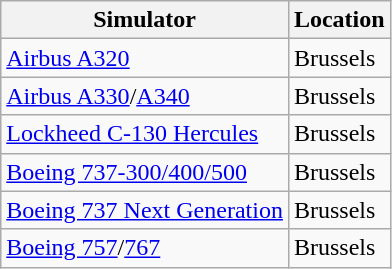<table class="wikitable">
<tr>
<th>Simulator</th>
<th>Location</th>
</tr>
<tr>
<td><a href='#'>Airbus A320</a></td>
<td>Brussels</td>
</tr>
<tr>
<td><a href='#'>Airbus A330</a>/<a href='#'>A340</a></td>
<td>Brussels</td>
</tr>
<tr>
<td><a href='#'>Lockheed C-130 Hercules</a></td>
<td>Brussels</td>
</tr>
<tr>
<td><a href='#'>Boeing 737-300/400/500</a></td>
<td>Brussels</td>
</tr>
<tr>
<td><a href='#'>Boeing 737 Next Generation</a></td>
<td>Brussels</td>
</tr>
<tr>
<td><a href='#'>Boeing 757</a>/<a href='#'>767</a></td>
<td>Brussels</td>
</tr>
</table>
